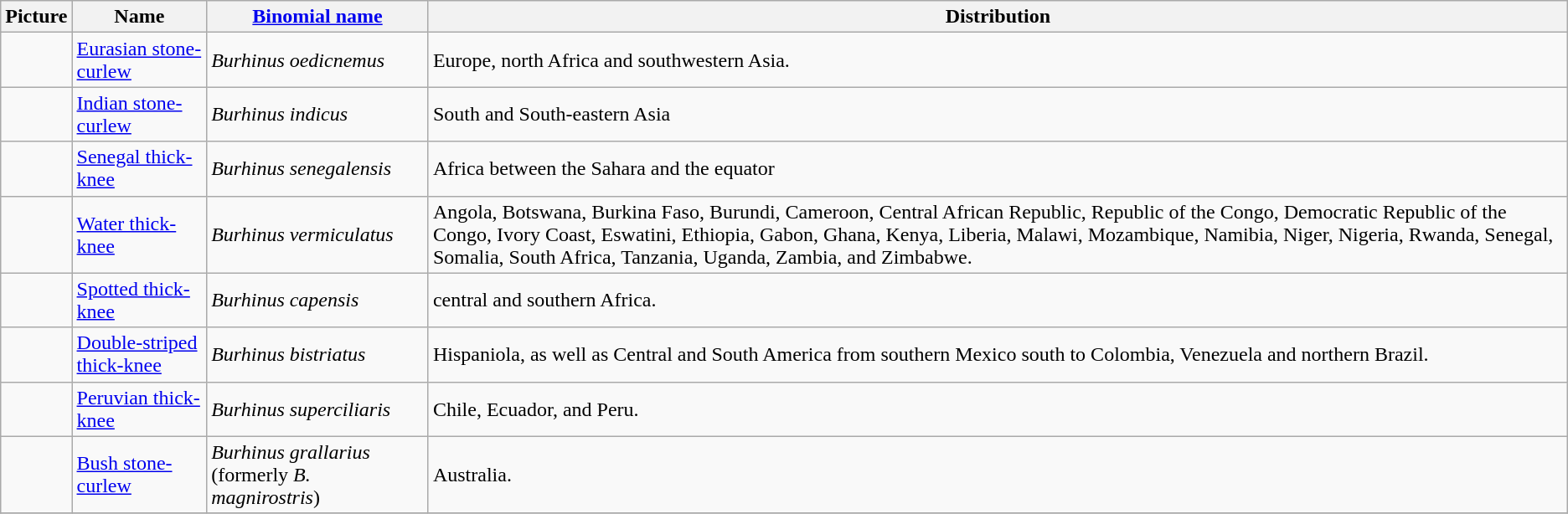<table class="wikitable">
<tr>
<th>Picture</th>
<th>Name</th>
<th><a href='#'>Binomial name</a></th>
<th>Distribution</th>
</tr>
<tr>
<td></td>
<td><a href='#'>Eurasian stone-curlew</a></td>
<td><em>Burhinus oedicnemus</em></td>
<td>Europe, north Africa and southwestern Asia.</td>
</tr>
<tr>
<td></td>
<td><a href='#'>Indian stone-curlew</a></td>
<td><em>Burhinus indicus</em></td>
<td>South and South-eastern Asia</td>
</tr>
<tr>
<td></td>
<td><a href='#'>Senegal thick-knee</a></td>
<td><em>Burhinus senegalensis</em></td>
<td>Africa between the Sahara and the equator</td>
</tr>
<tr>
<td></td>
<td><a href='#'>Water thick-knee</a></td>
<td><em>Burhinus vermiculatus</em></td>
<td>Angola, Botswana, Burkina Faso, Burundi, Cameroon, Central African Republic, Republic of the Congo, Democratic Republic of the Congo, Ivory Coast, Eswatini, Ethiopia, Gabon, Ghana, Kenya, Liberia, Malawi, Mozambique, Namibia, Niger, Nigeria, Rwanda, Senegal, Somalia, South Africa, Tanzania, Uganda, Zambia, and Zimbabwe.</td>
</tr>
<tr>
<td></td>
<td><a href='#'>Spotted thick-knee</a></td>
<td><em>Burhinus capensis</em></td>
<td>central and southern Africa.</td>
</tr>
<tr>
<td></td>
<td><a href='#'>Double-striped thick-knee</a></td>
<td><em>Burhinus bistriatus</em></td>
<td>Hispaniola, as well as Central and South America from southern Mexico south to Colombia, Venezuela and northern Brazil.</td>
</tr>
<tr>
<td></td>
<td><a href='#'>Peruvian thick-knee</a></td>
<td><em>Burhinus superciliaris</em></td>
<td>Chile, Ecuador, and Peru.</td>
</tr>
<tr>
<td></td>
<td><a href='#'>Bush stone-curlew</a></td>
<td><em>Burhinus grallarius</em> (formerly <em>B. magnirostris</em>)</td>
<td>Australia.</td>
</tr>
<tr>
</tr>
</table>
